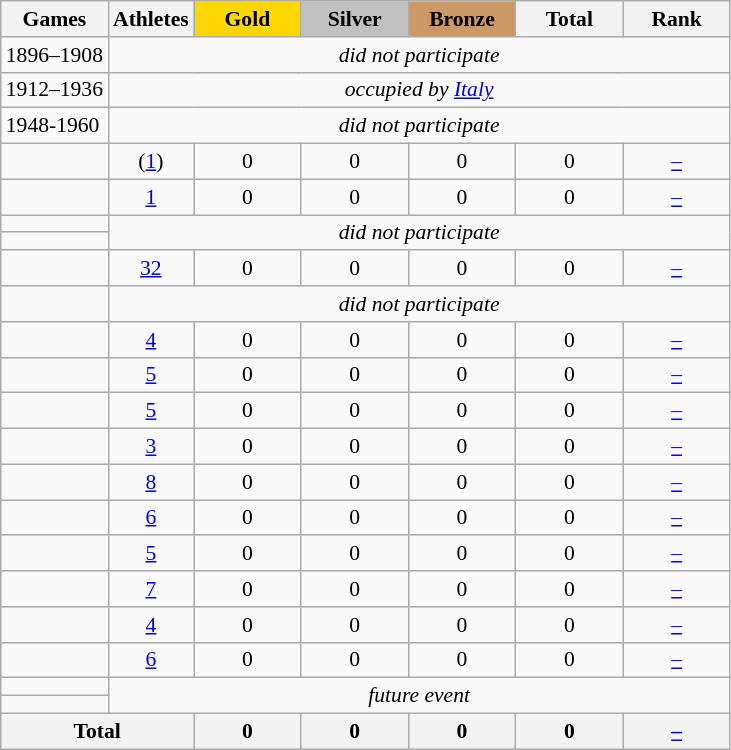<table class="wikitable" style="text-align:center; font-size:90%;">
<tr>
<th>Games</th>
<th>Athletes</th>
<td style="background:gold; width:4.5em; font-weight:bold;">Gold</td>
<td style="background:silver; width:4.5em; font-weight:bold;">Silver</td>
<td style="background:#cc9966; width:4.5em; font-weight:bold;">Bronze</td>
<th style="width:4.5em; font-weight:bold;">Total</th>
<th style="width:4.5em; font-weight:bold;">Rank</th>
</tr>
<tr>
<td align=left>1896–1908</td>
<td colspan=6><em>did not participate</em></td>
</tr>
<tr>
<td align=left>1912–1936</td>
<td colspan=6><em>occupied by  <a href='#'>Italy</a></em></td>
</tr>
<tr>
<td align=left>1948-1960</td>
<td colspan=6;><em>did not participate</em></td>
</tr>
<tr>
<td align=left></td>
<td>(<a href='#'>1</a>)</td>
<td>0</td>
<td>0</td>
<td>0</td>
<td>0</td>
<td><a href='#'>–</a></td>
</tr>
<tr>
<td align=left></td>
<td><a href='#'>1</a></td>
<td>0</td>
<td>0</td>
<td>0</td>
<td>0</td>
<td><a href='#'>–</a></td>
</tr>
<tr>
<td align=left></td>
<td colspan=6; rowspan=2><em>did not participate</em></td>
</tr>
<tr>
<td align=left></td>
</tr>
<tr>
<td align=left></td>
<td><a href='#'>32</a></td>
<td>0</td>
<td>0</td>
<td>0</td>
<td>0</td>
<td><a href='#'>–</a></td>
</tr>
<tr>
<td align=left></td>
<td colspan=6><em>did not participate</em></td>
</tr>
<tr>
<td align=left></td>
<td><a href='#'>4</a></td>
<td>0</td>
<td>0</td>
<td>0</td>
<td>0</td>
<td><a href='#'>–</a></td>
</tr>
<tr>
<td align=left></td>
<td><a href='#'>5</a></td>
<td>0</td>
<td>0</td>
<td>0</td>
<td>0</td>
<td><a href='#'>–</a></td>
</tr>
<tr>
<td align=left></td>
<td><a href='#'>5</a></td>
<td>0</td>
<td>0</td>
<td>0</td>
<td>0</td>
<td><a href='#'>–</a></td>
</tr>
<tr>
<td align=left></td>
<td><a href='#'>3</a></td>
<td>0</td>
<td>0</td>
<td>0</td>
<td>0</td>
<td><a href='#'>–</a></td>
</tr>
<tr>
<td align=left></td>
<td><a href='#'>8</a></td>
<td>0</td>
<td>0</td>
<td>0</td>
<td>0</td>
<td><a href='#'>–</a></td>
</tr>
<tr>
<td align=left></td>
<td><a href='#'>6</a></td>
<td>0</td>
<td>0</td>
<td>0</td>
<td>0</td>
<td><a href='#'>–</a></td>
</tr>
<tr>
<td align=left></td>
<td><a href='#'>5</a></td>
<td>0</td>
<td>0</td>
<td>0</td>
<td>0</td>
<td><a href='#'>–</a></td>
</tr>
<tr>
<td align=left></td>
<td><a href='#'>7</a></td>
<td>0</td>
<td>0</td>
<td>0</td>
<td>0</td>
<td><a href='#'>–</a></td>
</tr>
<tr>
<td align=left></td>
<td><a href='#'>4</a></td>
<td>0</td>
<td>0</td>
<td>0</td>
<td>0</td>
<td><a href='#'>–</a></td>
</tr>
<tr>
<td align=left></td>
<td><a href='#'>6</a></td>
<td>0</td>
<td>0</td>
<td>0</td>
<td>0</td>
<td><a href='#'>–</a></td>
</tr>
<tr>
<td align=left></td>
<td colspan=6; rowspan=2><em>future event</em></td>
</tr>
<tr>
<td align=left></td>
</tr>
<tr>
<th colspan=2>Total</th>
<th>0</th>
<th>0</th>
<th>0</th>
<th>0</th>
<th><a href='#'>–</a></th>
</tr>
</table>
